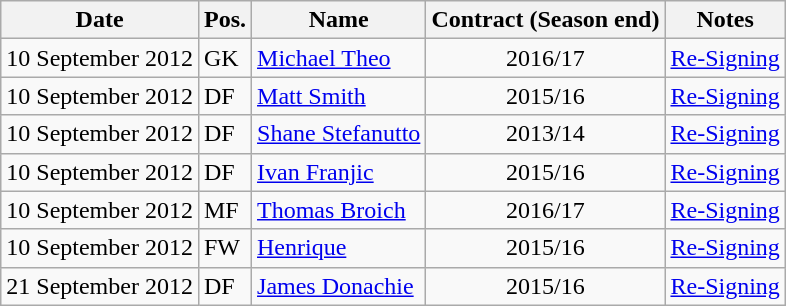<table class="wikitable">
<tr>
<th>Date</th>
<th>Pos.</th>
<th>Name</th>
<th>Contract (Season end)</th>
<th>Notes</th>
</tr>
<tr>
<td>10 September 2012</td>
<td>GK</td>
<td> <a href='#'>Michael Theo</a></td>
<td align="center">2016/17</td>
<td><a href='#'>Re-Signing</a></td>
</tr>
<tr>
<td>10 September 2012</td>
<td>DF</td>
<td> <a href='#'>Matt Smith</a></td>
<td align="center">2015/16</td>
<td><a href='#'>Re-Signing</a></td>
</tr>
<tr>
<td>10 September 2012</td>
<td>DF</td>
<td> <a href='#'>Shane Stefanutto</a></td>
<td align="center">2013/14</td>
<td><a href='#'>Re-Signing</a></td>
</tr>
<tr>
<td>10 September 2012</td>
<td>DF</td>
<td> <a href='#'>Ivan Franjic</a></td>
<td align="center">2015/16</td>
<td><a href='#'>Re-Signing</a></td>
</tr>
<tr>
<td>10 September 2012</td>
<td>MF</td>
<td> <a href='#'>Thomas Broich</a></td>
<td align="center">2016/17</td>
<td><a href='#'>Re-Signing</a></td>
</tr>
<tr>
<td>10 September 2012</td>
<td>FW</td>
<td> <a href='#'>Henrique</a></td>
<td align="center">2015/16</td>
<td><a href='#'>Re-Signing</a></td>
</tr>
<tr>
<td>21 September 2012</td>
<td>DF</td>
<td> <a href='#'>James Donachie</a></td>
<td align="center">2015/16</td>
<td><a href='#'>Re-Signing</a></td>
</tr>
</table>
